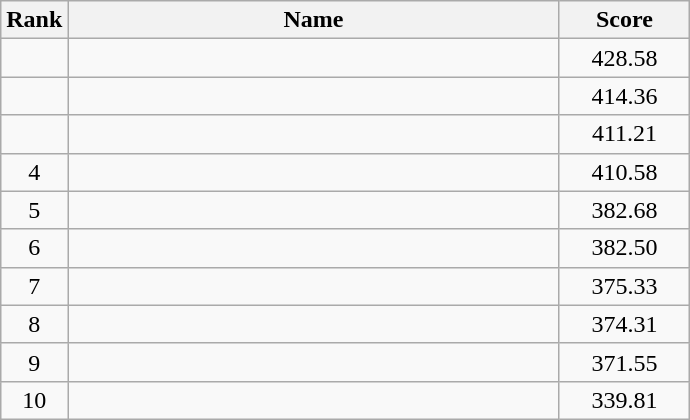<table class="wikitable">
<tr>
<th>Rank</th>
<th align="center" style="width: 20em">Name</th>
<th align="center" style="width: 5em">Score</th>
</tr>
<tr>
<td align="center"></td>
<td></td>
<td align="center">428.58</td>
</tr>
<tr>
<td align="center"></td>
<td></td>
<td align="center">414.36</td>
</tr>
<tr>
<td align="center"></td>
<td></td>
<td align="center">411.21</td>
</tr>
<tr>
<td align="center">4</td>
<td></td>
<td align="center">410.58</td>
</tr>
<tr>
<td align="center">5</td>
<td></td>
<td align="center">382.68</td>
</tr>
<tr>
<td align="center">6</td>
<td></td>
<td align="center">382.50</td>
</tr>
<tr>
<td align="center">7</td>
<td></td>
<td align="center">375.33</td>
</tr>
<tr>
<td align="center">8</td>
<td></td>
<td align="center">374.31</td>
</tr>
<tr>
<td align="center">9</td>
<td></td>
<td align="center">371.55</td>
</tr>
<tr>
<td align="center">10</td>
<td></td>
<td align="center">339.81</td>
</tr>
</table>
